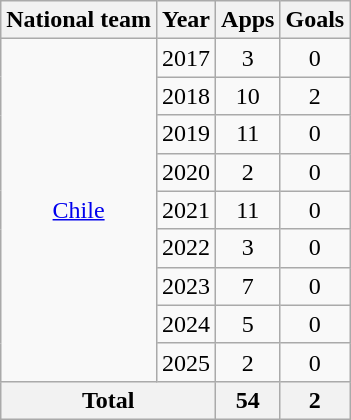<table class=wikitable style=text-align:center>
<tr>
<th>National team</th>
<th>Year</th>
<th>Apps</th>
<th>Goals</th>
</tr>
<tr>
<td rowspan="9"><a href='#'>Chile</a></td>
<td>2017</td>
<td>3</td>
<td>0</td>
</tr>
<tr>
<td>2018</td>
<td>10</td>
<td>2</td>
</tr>
<tr>
<td>2019</td>
<td>11</td>
<td>0</td>
</tr>
<tr>
<td>2020</td>
<td>2</td>
<td>0</td>
</tr>
<tr>
<td>2021</td>
<td>11</td>
<td>0</td>
</tr>
<tr>
<td>2022</td>
<td>3</td>
<td>0</td>
</tr>
<tr>
<td>2023</td>
<td>7</td>
<td>0</td>
</tr>
<tr>
<td>2024</td>
<td>5</td>
<td>0</td>
</tr>
<tr>
<td>2025</td>
<td>2</td>
<td>0</td>
</tr>
<tr>
<th colspan="2">Total</th>
<th>54</th>
<th>2</th>
</tr>
</table>
